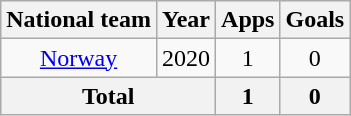<table class="wikitable" style="text-align: center;">
<tr>
<th>National team</th>
<th>Year</th>
<th>Apps</th>
<th>Goals</th>
</tr>
<tr>
<td rowspan="1"><a href='#'>Norway</a></td>
<td>2020</td>
<td>1</td>
<td>0</td>
</tr>
<tr>
<th colspan="2">Total</th>
<th>1</th>
<th>0</th>
</tr>
</table>
